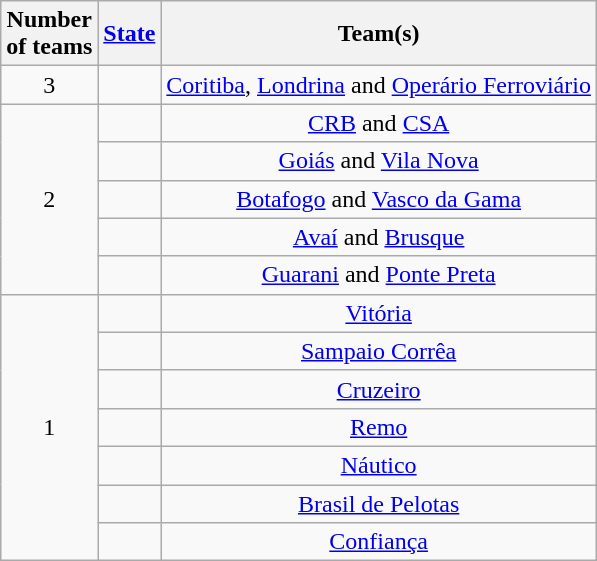<table class="wikitable" style="text-align:center">
<tr>
<th>Number<br>of teams</th>
<th><a href='#'>State</a></th>
<th>Team(s)</th>
</tr>
<tr>
<td>3</td>
<td align=left></td>
<td><a href='#'>Coritiba</a>, <a href='#'>Londrina</a> and <a href='#'>Operário Ferroviário</a></td>
</tr>
<tr>
<td rowspan=5>2</td>
<td align=left></td>
<td><a href='#'>CRB</a> and <a href='#'>CSA</a></td>
</tr>
<tr>
<td align=left></td>
<td><a href='#'>Goiás</a> and <a href='#'>Vila Nova</a></td>
</tr>
<tr>
<td align=left></td>
<td><a href='#'>Botafogo</a> and <a href='#'>Vasco da Gama</a></td>
</tr>
<tr>
<td align=left></td>
<td><a href='#'>Avaí</a> and <a href='#'>Brusque</a></td>
</tr>
<tr>
<td align=left></td>
<td><a href='#'>Guarani</a> and <a href='#'>Ponte Preta</a></td>
</tr>
<tr>
<td rowspan=7>1</td>
<td align=left></td>
<td><a href='#'>Vitória</a></td>
</tr>
<tr>
<td align=left></td>
<td><a href='#'>Sampaio Corrêa</a></td>
</tr>
<tr>
<td align=left></td>
<td><a href='#'>Cruzeiro</a></td>
</tr>
<tr>
<td align=left></td>
<td><a href='#'>Remo</a></td>
</tr>
<tr>
<td align=left></td>
<td><a href='#'>Náutico</a></td>
</tr>
<tr>
<td align=left></td>
<td><a href='#'>Brasil de Pelotas</a></td>
</tr>
<tr>
<td align=left></td>
<td><a href='#'>Confiança</a></td>
</tr>
</table>
